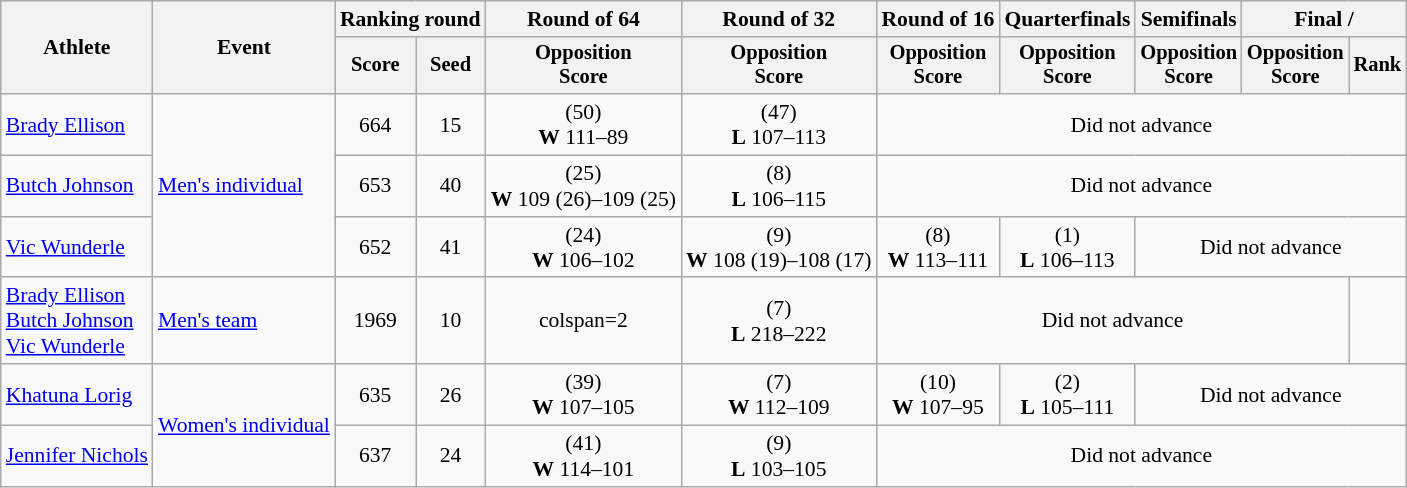<table class=wikitable style=font-size:90%;text-align:center>
<tr>
<th rowspan=2>Athlete</th>
<th rowspan=2>Event</th>
<th colspan=2>Ranking round</th>
<th>Round of 64</th>
<th>Round of 32</th>
<th>Round of 16</th>
<th>Quarterfinals</th>
<th>Semifinals</th>
<th colspan=2>Final / </th>
</tr>
<tr style=font-size:95%>
<th>Score</th>
<th>Seed</th>
<th>Opposition<br>Score</th>
<th>Opposition<br>Score</th>
<th>Opposition<br>Score</th>
<th>Opposition<br>Score</th>
<th>Opposition<br>Score</th>
<th>Opposition<br>Score</th>
<th>Rank</th>
</tr>
<tr>
<td align=left><a href='#'>Brady Ellison</a></td>
<td align=left rowspan=3><a href='#'>Men's individual</a></td>
<td>664</td>
<td>15</td>
<td> (50)<br><strong>W</strong> 111–89</td>
<td> (47)<br><strong>L</strong> 107–113</td>
<td colspan=5>Did not advance</td>
</tr>
<tr>
<td align=left><a href='#'>Butch Johnson</a></td>
<td>653</td>
<td>40</td>
<td> (25)<br><strong>W</strong> 109 (26)–109 (25)</td>
<td> (8)<br><strong>L</strong> 106–115</td>
<td colspan=5>Did not advance</td>
</tr>
<tr>
<td align=left><a href='#'>Vic Wunderle</a></td>
<td>652</td>
<td>41</td>
<td> (24)<br><strong>W</strong> 106–102</td>
<td> (9)<br><strong>W</strong> 108 (19)–108 (17)</td>
<td> (8)<br><strong>W</strong> 113–111</td>
<td> (1)<br><strong>L</strong> 106–113</td>
<td colspan=3>Did not advance</td>
</tr>
<tr>
<td align=left><a href='#'>Brady Ellison</a><br><a href='#'>Butch Johnson</a><br><a href='#'>Vic Wunderle</a></td>
<td align=left><a href='#'>Men's team</a></td>
<td>1969</td>
<td>10</td>
<td>colspan=2 </td>
<td> (7)<br><strong>L</strong> 218–222</td>
<td colspan=4>Did not advance</td>
</tr>
<tr>
<td align=left><a href='#'>Khatuna Lorig</a></td>
<td align=left rowspan=2><a href='#'>Women's individual</a></td>
<td>635</td>
<td>26</td>
<td> (39)<br><strong>W</strong> 107–105</td>
<td> (7)<br><strong>W</strong> 112–109</td>
<td> (10)<br><strong>W</strong> 107–95</td>
<td> (2)<br><strong>L</strong> 105–111</td>
<td colspan=3>Did not advance</td>
</tr>
<tr>
<td align=left><a href='#'>Jennifer Nichols</a></td>
<td>637</td>
<td>24</td>
<td> (41)<br><strong>W</strong> 114–101</td>
<td> (9)<br><strong>L</strong> 103–105</td>
<td colspan=5>Did not advance</td>
</tr>
</table>
